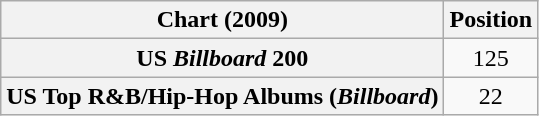<table class="wikitable plainrowheaders" style="text-align:center">
<tr>
<th scope="col">Chart (2009)</th>
<th scope="col">Position</th>
</tr>
<tr>
<th scope="row">US <em>Billboard</em> 200</th>
<td>125</td>
</tr>
<tr>
<th scope="row">US Top R&B/Hip-Hop Albums (<em>Billboard</em>)</th>
<td>22</td>
</tr>
</table>
